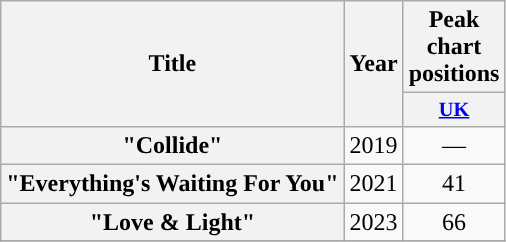<table class="wikitable plainrowheaders" style="text-align:center;">
<tr>
<th scope="col" rowspan="2">Title</th>
<th scope="col" rowspan="2">Year</th>
<th scope="col" rowspan="1">Peak chart positions</th>
</tr>
<tr>
<th scope="col" style="width:3em;font-size:85%;"><a href='#'>UK</a><br></th>
</tr>
<tr>
<th scope="row">"Collide"</th>
<td rowspan="1">2019</td>
<td>—</td>
</tr>
<tr>
<th scope="row">"Everything's Waiting For You"</th>
<td rowspan="1">2021</td>
<td>41</td>
</tr>
<tr>
<th scope="row">"Love & Light"</th>
<td rowspan="1">2023</td>
<td>66</td>
</tr>
<tr>
</tr>
</table>
